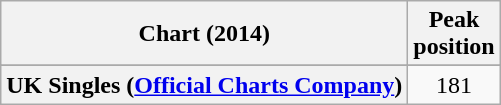<table class="wikitable plainrowheaders sortable" style="text-align:center;">
<tr>
<th>Chart (2014)</th>
<th>Peak<br>position</th>
</tr>
<tr>
</tr>
<tr>
</tr>
<tr>
<th scope="row">UK Singles (<a href='#'>Official Charts Company</a>)</th>
<td>181</td>
</tr>
</table>
